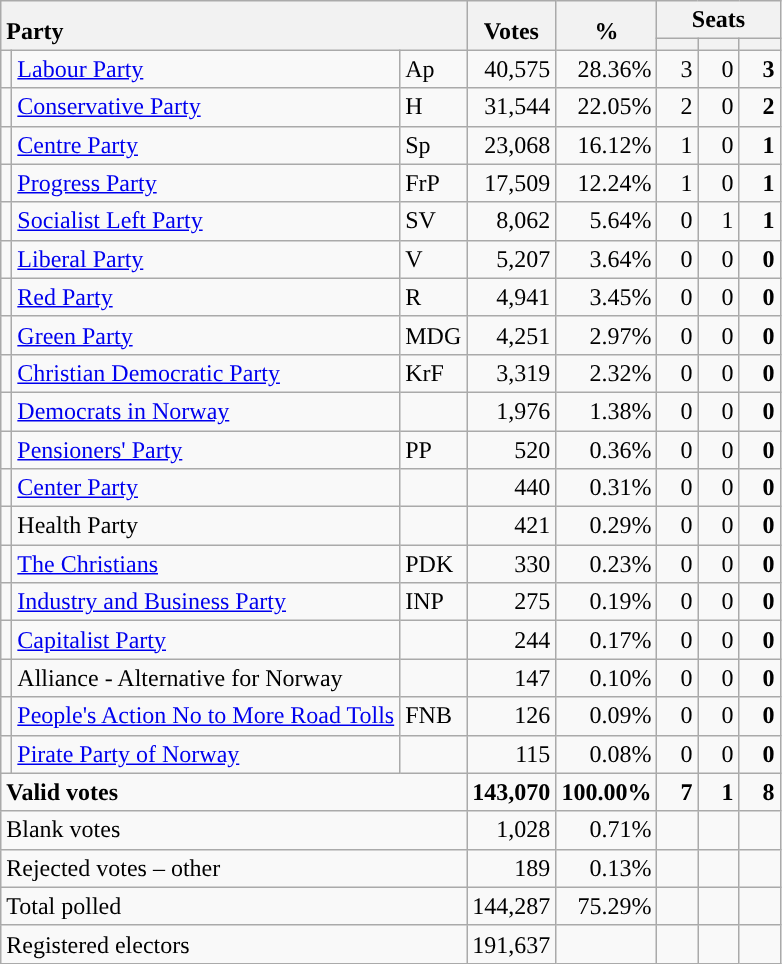<table class="wikitable" border="1" style="text-align:right;">
<tr>
<th style="text-align:left;" valign=bottom rowspan=2 colspan=3>Party</th>
<th align=center valign=bottom rowspan=2 width="50">Votes</th>
<th align=center valign=bottom rowspan=2 width="50">%</th>
<th colspan=3>Seats</th>
</tr>
<tr>
<th align=center valign=bottom width="20"><small></small></th>
<th align=center valign=bottom width="20"><small><a href='#'></a></small></th>
<th align=center valign=bottom width="20"><small></small></th>
</tr>
<tr>
<td style="color:inherit;background:"></td>
<td align=left><a href='#'>Labour Party</a></td>
<td align=left>Ap</td>
<td>40,575</td>
<td>28.36%</td>
<td>3</td>
<td>0</td>
<td><strong>3</strong></td>
</tr>
<tr>
<td style="color:inherit;background:"></td>
<td align=left><a href='#'>Conservative Party</a></td>
<td align=left>H</td>
<td>31,544</td>
<td>22.05%</td>
<td>2</td>
<td>0</td>
<td><strong>2</strong></td>
</tr>
<tr>
<td style="color:inherit;background:"></td>
<td align=left><a href='#'>Centre Party</a></td>
<td align=left>Sp</td>
<td>23,068</td>
<td>16.12%</td>
<td>1</td>
<td>0</td>
<td><strong>1</strong></td>
</tr>
<tr>
<td style="color:inherit;background:"></td>
<td align=left><a href='#'>Progress Party</a></td>
<td align=left>FrP</td>
<td>17,509</td>
<td>12.24%</td>
<td>1</td>
<td>0</td>
<td><strong>1</strong></td>
</tr>
<tr>
<td style="color:inherit;background:"></td>
<td align=left><a href='#'>Socialist Left Party</a></td>
<td align=left>SV</td>
<td>8,062</td>
<td>5.64%</td>
<td>0</td>
<td>1</td>
<td><strong>1</strong></td>
</tr>
<tr>
<td style="color:inherit;background:"></td>
<td align=left><a href='#'>Liberal Party</a></td>
<td align=left>V</td>
<td>5,207</td>
<td>3.64%</td>
<td>0</td>
<td>0</td>
<td><strong>0</strong></td>
</tr>
<tr>
<td style="color:inherit;background:"></td>
<td align=left><a href='#'>Red Party</a></td>
<td align=left>R</td>
<td>4,941</td>
<td>3.45%</td>
<td>0</td>
<td>0</td>
<td><strong>0</strong></td>
</tr>
<tr>
<td style="color:inherit;background:"></td>
<td align=left><a href='#'>Green Party</a></td>
<td align=left>MDG</td>
<td>4,251</td>
<td>2.97%</td>
<td>0</td>
<td>0</td>
<td><strong>0</strong></td>
</tr>
<tr>
<td style="color:inherit;background:"></td>
<td align=left><a href='#'>Christian Democratic Party</a></td>
<td align=left>KrF</td>
<td>3,319</td>
<td>2.32%</td>
<td>0</td>
<td>0</td>
<td><strong>0</strong></td>
</tr>
<tr>
<td style="color:inherit;background:"></td>
<td align=left><a href='#'>Democrats in Norway</a></td>
<td align=left></td>
<td>1,976</td>
<td>1.38%</td>
<td>0</td>
<td>0</td>
<td><strong>0</strong></td>
</tr>
<tr>
<td style="color:inherit;background:"></td>
<td align=left><a href='#'>Pensioners' Party</a></td>
<td align=left>PP</td>
<td>520</td>
<td>0.36%</td>
<td>0</td>
<td>0</td>
<td><strong>0</strong></td>
</tr>
<tr>
<td style="color:inherit;background:"></td>
<td align=left><a href='#'>Center Party</a></td>
<td align=left></td>
<td>440</td>
<td>0.31%</td>
<td>0</td>
<td>0</td>
<td><strong>0</strong></td>
</tr>
<tr>
<td></td>
<td align=left>Health Party</td>
<td align=left></td>
<td>421</td>
<td>0.29%</td>
<td>0</td>
<td>0</td>
<td><strong>0</strong></td>
</tr>
<tr>
<td style="color:inherit;background:"></td>
<td align=left><a href='#'>The Christians</a></td>
<td align=left>PDK</td>
<td>330</td>
<td>0.23%</td>
<td>0</td>
<td>0</td>
<td><strong>0</strong></td>
</tr>
<tr>
<td style="color:inherit;background:"></td>
<td align=left><a href='#'>Industry and Business Party</a></td>
<td align=left>INP</td>
<td>275</td>
<td>0.19%</td>
<td>0</td>
<td>0</td>
<td><strong>0</strong></td>
</tr>
<tr>
<td style="color:inherit;background:"></td>
<td align=left><a href='#'>Capitalist Party</a></td>
<td align=left></td>
<td>244</td>
<td>0.17%</td>
<td>0</td>
<td>0</td>
<td><strong>0</strong></td>
</tr>
<tr>
<td></td>
<td align=left>Alliance - Alternative for Norway</td>
<td align=left></td>
<td>147</td>
<td>0.10%</td>
<td>0</td>
<td>0</td>
<td><strong>0</strong></td>
</tr>
<tr>
<td style="color:inherit;background:"></td>
<td align=left><a href='#'>People's Action No to More Road Tolls</a></td>
<td align=left>FNB</td>
<td>126</td>
<td>0.09%</td>
<td>0</td>
<td>0</td>
<td><strong>0</strong></td>
</tr>
<tr>
<td style="color:inherit;background:"></td>
<td align=left><a href='#'>Pirate Party of Norway</a></td>
<td align=left></td>
<td>115</td>
<td>0.08%</td>
<td>0</td>
<td>0</td>
<td><strong>0</strong></td>
</tr>
<tr style="font-weight:bold">
<td align=left colspan=3>Valid votes</td>
<td>143,070</td>
<td>100.00%</td>
<td>7</td>
<td>1</td>
<td>8</td>
</tr>
<tr>
<td align=left colspan=3>Blank votes</td>
<td>1,028</td>
<td>0.71%</td>
<td></td>
<td></td>
<td></td>
</tr>
<tr>
<td align=left colspan=3>Rejected votes – other</td>
<td>189</td>
<td>0.13%</td>
<td></td>
<td></td>
<td></td>
</tr>
<tr>
<td align=left colspan=3>Total polled</td>
<td>144,287</td>
<td>75.29%</td>
<td></td>
<td></td>
<td></td>
</tr>
<tr>
<td align=left colspan=3>Registered electors</td>
<td>191,637</td>
<td></td>
<td></td>
<td></td>
<td></td>
</tr>
</table>
